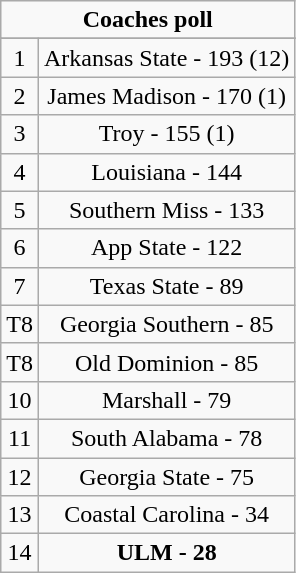<table class="wikitable" style="display: inline-table;">
<tr>
<td align="center" Colspan="3"><strong>Coaches poll</strong></td>
</tr>
<tr align="center">
</tr>
<tr align="center">
<td>1</td>
<td>Arkansas State - 193 (12)</td>
</tr>
<tr align="center">
<td>2</td>
<td>James Madison - 170 (1)</td>
</tr>
<tr align="center">
<td>3</td>
<td>Troy - 155 (1)</td>
</tr>
<tr align="center">
<td>4</td>
<td>Louisiana - 144</td>
</tr>
<tr align="center">
<td>5</td>
<td>Southern Miss - 133</td>
</tr>
<tr align="center">
<td>6</td>
<td>App State - 122</td>
</tr>
<tr align="center">
<td>7</td>
<td>Texas State - 89</td>
</tr>
<tr align="center">
<td>T8</td>
<td>Georgia Southern - 85</td>
</tr>
<tr align="center">
<td>T8</td>
<td>Old Dominion - 85</td>
</tr>
<tr align="center">
<td>10</td>
<td>Marshall - 79</td>
</tr>
<tr align="center">
<td>11</td>
<td>South Alabama - 78</td>
</tr>
<tr align="center">
<td>12</td>
<td>Georgia State - 75</td>
</tr>
<tr align="center">
<td>13</td>
<td>Coastal Carolina - 34</td>
</tr>
<tr align="center">
<td>14</td>
<td><strong>ULM - 28</strong></td>
</tr>
</table>
